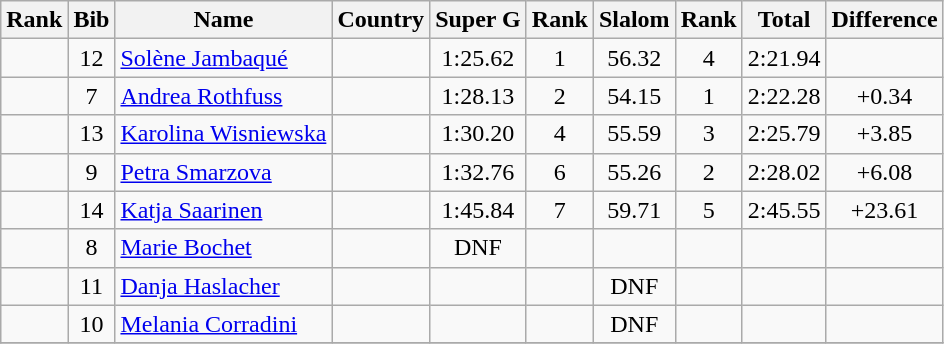<table class="wikitable sortable" style="text-align:center">
<tr>
<th>Rank</th>
<th>Bib</th>
<th>Name</th>
<th>Country</th>
<th>Super G</th>
<th>Rank</th>
<th>Slalom</th>
<th>Rank</th>
<th>Total</th>
<th>Difference</th>
</tr>
<tr>
<td></td>
<td>12</td>
<td align=left><a href='#'>Solène Jambaqué</a></td>
<td align=left></td>
<td>1:25.62</td>
<td>1</td>
<td>56.32</td>
<td>4</td>
<td>2:21.94</td>
<td></td>
</tr>
<tr>
<td></td>
<td>7</td>
<td align=left><a href='#'>Andrea Rothfuss</a></td>
<td align=left></td>
<td>1:28.13</td>
<td>2</td>
<td>54.15</td>
<td>1</td>
<td>2:22.28</td>
<td>+0.34</td>
</tr>
<tr>
<td></td>
<td>13</td>
<td align=left><a href='#'>Karolina Wisniewska</a></td>
<td align=left></td>
<td>1:30.20</td>
<td>4</td>
<td>55.59</td>
<td>3</td>
<td>2:25.79</td>
<td>+3.85</td>
</tr>
<tr>
<td></td>
<td>9</td>
<td align=left><a href='#'>Petra Smarzova</a></td>
<td align=left></td>
<td>1:32.76</td>
<td>6</td>
<td>55.26</td>
<td>2</td>
<td>2:28.02</td>
<td>+6.08</td>
</tr>
<tr>
<td></td>
<td>14</td>
<td align=left><a href='#'>Katja Saarinen</a></td>
<td align=left></td>
<td>1:45.84</td>
<td>7</td>
<td>59.71</td>
<td>5</td>
<td>2:45.55</td>
<td>+23.61</td>
</tr>
<tr>
<td></td>
<td>8</td>
<td align=left><a href='#'>Marie Bochet</a></td>
<td align=left></td>
<td>DNF</td>
<td></td>
<td></td>
<td></td>
<td></td>
<td></td>
</tr>
<tr>
<td></td>
<td>11</td>
<td align=left><a href='#'>Danja Haslacher</a></td>
<td align=left></td>
<td></td>
<td></td>
<td>DNF</td>
<td></td>
<td></td>
<td></td>
</tr>
<tr>
<td></td>
<td>10</td>
<td align=left><a href='#'>Melania Corradini</a></td>
<td align=left></td>
<td></td>
<td></td>
<td>DNF</td>
<td></td>
<td></td>
<td></td>
</tr>
<tr>
</tr>
</table>
